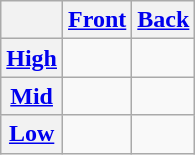<table class="wikitable" style="text-align: center;">
<tr>
<th></th>
<th><a href='#'>Front</a></th>
<th><a href='#'>Back</a></th>
</tr>
<tr>
<th><a href='#'>High</a></th>
<td></td>
<td></td>
</tr>
<tr>
<th><a href='#'>Mid</a></th>
<td></td>
<td></td>
</tr>
<tr>
<th><a href='#'>Low</a></th>
<td></td>
<td></td>
</tr>
</table>
